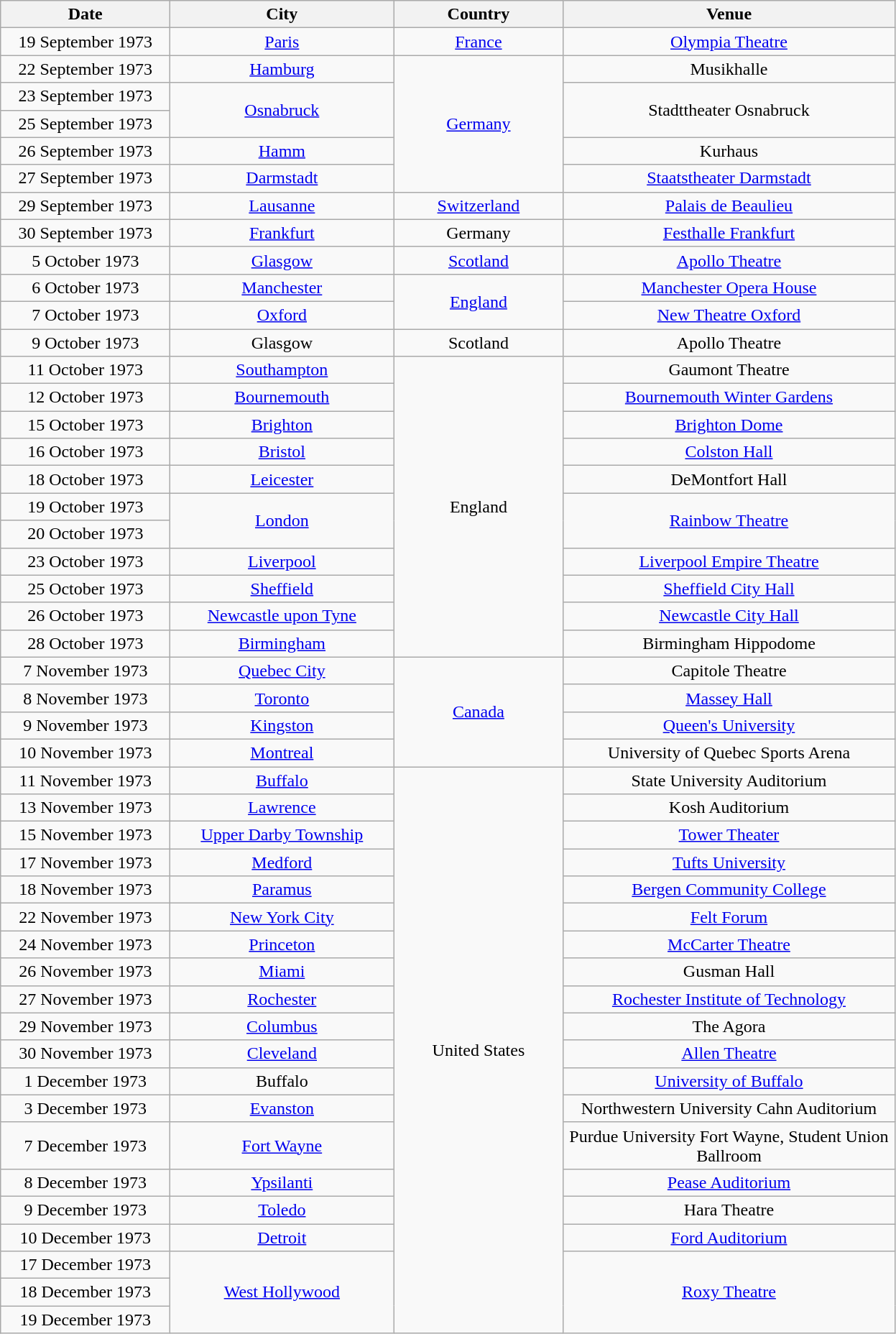<table class="wikitable" style="text-align:center;">
<tr>
<th width="150">Date</th>
<th width="200">City</th>
<th width="150">Country</th>
<th width="300">Venue</th>
</tr>
<tr>
<td>19 September 1973</td>
<td><a href='#'>Paris</a></td>
<td><a href='#'>France</a></td>
<td><a href='#'>Olympia Theatre</a></td>
</tr>
<tr>
<td>22 September 1973</td>
<td><a href='#'>Hamburg</a></td>
<td rowspan="5"><a href='#'>Germany</a></td>
<td>Musikhalle</td>
</tr>
<tr>
<td>23 September 1973</td>
<td rowspan="2"><a href='#'>Osnabruck</a></td>
<td rowspan="2">Stadttheater Osnabruck</td>
</tr>
<tr>
<td>25 September 1973</td>
</tr>
<tr>
<td>26 September 1973</td>
<td><a href='#'>Hamm</a></td>
<td>Kurhaus</td>
</tr>
<tr>
<td>27 September 1973</td>
<td><a href='#'>Darmstadt</a></td>
<td><a href='#'>Staatstheater Darmstadt</a></td>
</tr>
<tr>
<td>29 September 1973</td>
<td><a href='#'>Lausanne</a></td>
<td><a href='#'>Switzerland</a></td>
<td><a href='#'>Palais de Beaulieu</a></td>
</tr>
<tr>
<td>30 September 1973</td>
<td><a href='#'>Frankfurt</a></td>
<td>Germany</td>
<td><a href='#'>Festhalle Frankfurt</a></td>
</tr>
<tr>
<td>5 October 1973</td>
<td><a href='#'>Glasgow</a></td>
<td><a href='#'>Scotland</a></td>
<td><a href='#'>Apollo Theatre</a></td>
</tr>
<tr>
<td>6 October 1973</td>
<td><a href='#'>Manchester</a></td>
<td rowspan="2"><a href='#'>England</a></td>
<td><a href='#'>Manchester Opera House</a></td>
</tr>
<tr>
<td>7 October 1973</td>
<td><a href='#'>Oxford</a></td>
<td><a href='#'>New Theatre Oxford</a></td>
</tr>
<tr>
<td>9 October 1973</td>
<td>Glasgow</td>
<td>Scotland</td>
<td>Apollo Theatre</td>
</tr>
<tr>
<td>11 October 1973</td>
<td><a href='#'>Southampton</a></td>
<td rowspan="11">England</td>
<td>Gaumont Theatre</td>
</tr>
<tr>
<td>12 October 1973</td>
<td><a href='#'>Bournemouth</a></td>
<td><a href='#'>Bournemouth Winter Gardens</a></td>
</tr>
<tr>
<td>15 October 1973</td>
<td><a href='#'>Brighton</a></td>
<td><a href='#'>Brighton Dome</a></td>
</tr>
<tr>
<td>16 October 1973</td>
<td><a href='#'>Bristol</a></td>
<td><a href='#'>Colston Hall</a></td>
</tr>
<tr>
<td>18 October 1973</td>
<td><a href='#'>Leicester</a></td>
<td>DeMontfort Hall</td>
</tr>
<tr>
<td>19 October 1973</td>
<td rowspan="2"><a href='#'>London</a></td>
<td rowspan="2"><a href='#'>Rainbow Theatre</a></td>
</tr>
<tr>
<td>20 October 1973</td>
</tr>
<tr>
<td>23 October 1973</td>
<td><a href='#'>Liverpool</a></td>
<td><a href='#'>Liverpool Empire Theatre</a></td>
</tr>
<tr>
<td>25 October 1973</td>
<td><a href='#'>Sheffield</a></td>
<td><a href='#'>Sheffield City Hall</a></td>
</tr>
<tr>
<td>26 October 1973</td>
<td><a href='#'>Newcastle upon Tyne</a></td>
<td><a href='#'>Newcastle City Hall</a></td>
</tr>
<tr>
<td>28 October 1973</td>
<td><a href='#'>Birmingham</a></td>
<td>Birmingham Hippodome</td>
</tr>
<tr>
<td>7 November 1973</td>
<td><a href='#'>Quebec City</a></td>
<td rowspan="4"><a href='#'>Canada</a></td>
<td>Capitole Theatre</td>
</tr>
<tr>
<td>8 November 1973</td>
<td><a href='#'>Toronto</a></td>
<td><a href='#'>Massey Hall</a></td>
</tr>
<tr>
<td>9 November 1973</td>
<td><a href='#'>Kingston</a></td>
<td><a href='#'>Queen's University</a></td>
</tr>
<tr>
<td>10 November 1973</td>
<td><a href='#'>Montreal</a></td>
<td>University of Quebec Sports Arena</td>
</tr>
<tr>
<td>11 November 1973</td>
<td><a href='#'>Buffalo</a></td>
<td rowspan="20">United States</td>
<td>State University Auditorium</td>
</tr>
<tr>
<td>13 November 1973</td>
<td><a href='#'>Lawrence</a></td>
<td>Kosh Auditorium</td>
</tr>
<tr>
<td>15 November 1973</td>
<td><a href='#'>Upper Darby Township</a></td>
<td><a href='#'>Tower Theater</a></td>
</tr>
<tr>
<td>17 November 1973</td>
<td><a href='#'>Medford</a></td>
<td><a href='#'>Tufts University</a></td>
</tr>
<tr>
<td>18 November 1973</td>
<td><a href='#'>Paramus</a></td>
<td><a href='#'>Bergen Community College</a></td>
</tr>
<tr>
<td>22 November 1973</td>
<td><a href='#'>New York City</a></td>
<td><a href='#'>Felt Forum</a></td>
</tr>
<tr>
<td>24 November 1973</td>
<td><a href='#'>Princeton</a></td>
<td><a href='#'>McCarter Theatre</a></td>
</tr>
<tr>
<td>26 November 1973</td>
<td><a href='#'>Miami</a></td>
<td>Gusman Hall</td>
</tr>
<tr>
<td>27 November 1973</td>
<td><a href='#'>Rochester</a></td>
<td><a href='#'>Rochester Institute of Technology</a></td>
</tr>
<tr>
<td>29 November 1973</td>
<td><a href='#'>Columbus</a></td>
<td>The Agora</td>
</tr>
<tr>
<td>30 November 1973</td>
<td><a href='#'>Cleveland</a></td>
<td><a href='#'>Allen Theatre</a></td>
</tr>
<tr>
<td>1 December 1973</td>
<td>Buffalo</td>
<td><a href='#'>University of Buffalo</a></td>
</tr>
<tr>
<td>3 December 1973</td>
<td><a href='#'>Evanston</a></td>
<td>Northwestern University Cahn Auditorium</td>
</tr>
<tr>
<td>7 December 1973</td>
<td><a href='#'>Fort Wayne</a></td>
<td>Purdue University Fort Wayne,  Student Union Ballroom</td>
</tr>
<tr>
<td>8 December 1973</td>
<td><a href='#'>Ypsilanti</a></td>
<td><a href='#'>Pease Auditorium</a></td>
</tr>
<tr>
<td>9 December 1973</td>
<td><a href='#'>Toledo</a></td>
<td>Hara Theatre</td>
</tr>
<tr>
<td>10 December 1973</td>
<td><a href='#'>Detroit</a></td>
<td><a href='#'>Ford Auditorium</a></td>
</tr>
<tr>
<td>17 December 1973</td>
<td rowspan="3"><a href='#'>West Hollywood</a></td>
<td rowspan="3"><a href='#'>Roxy Theatre</a></td>
</tr>
<tr>
<td>18 December 1973</td>
</tr>
<tr>
<td>19 December 1973</td>
</tr>
</table>
